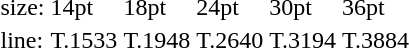<table style="margin-left:40px;">
<tr>
<td>size:</td>
<td>14pt</td>
<td>18pt</td>
<td>24pt</td>
<td>30pt</td>
<td>36pt</td>
</tr>
<tr>
<td>line:</td>
<td>T.1533</td>
<td>T.1948</td>
<td>T.2640</td>
<td>T.3194</td>
<td>T.3884</td>
</tr>
</table>
